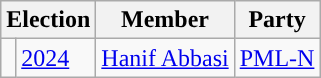<table class="wikitable">
<tr>
<th colspan="2">Election</th>
<th>Member</th>
<th>Party</th>
</tr>
<tr>
<td style="background-color: "></td>
<td><a href='#'>2024</a></td>
<td><a href='#'>Hanif Abbasi</a></td>
<td><a href='#'>PML-N</a></td>
</tr>
</table>
